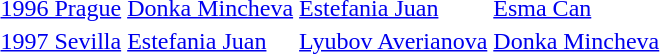<table>
<tr>
<td><a href='#'>1996 Prague</a></td>
<td> <a href='#'>Donka Mincheva</a></td>
<td> <a href='#'>Estefania Juan</a></td>
<td> <a href='#'>Esma Can</a></td>
</tr>
<tr>
<td><a href='#'>1997 Sevilla</a></td>
<td> <a href='#'>Estefania Juan</a></td>
<td> <a href='#'>Lyubov Averianova</a></td>
<td> <a href='#'>Donka Mincheva</a></td>
</tr>
</table>
